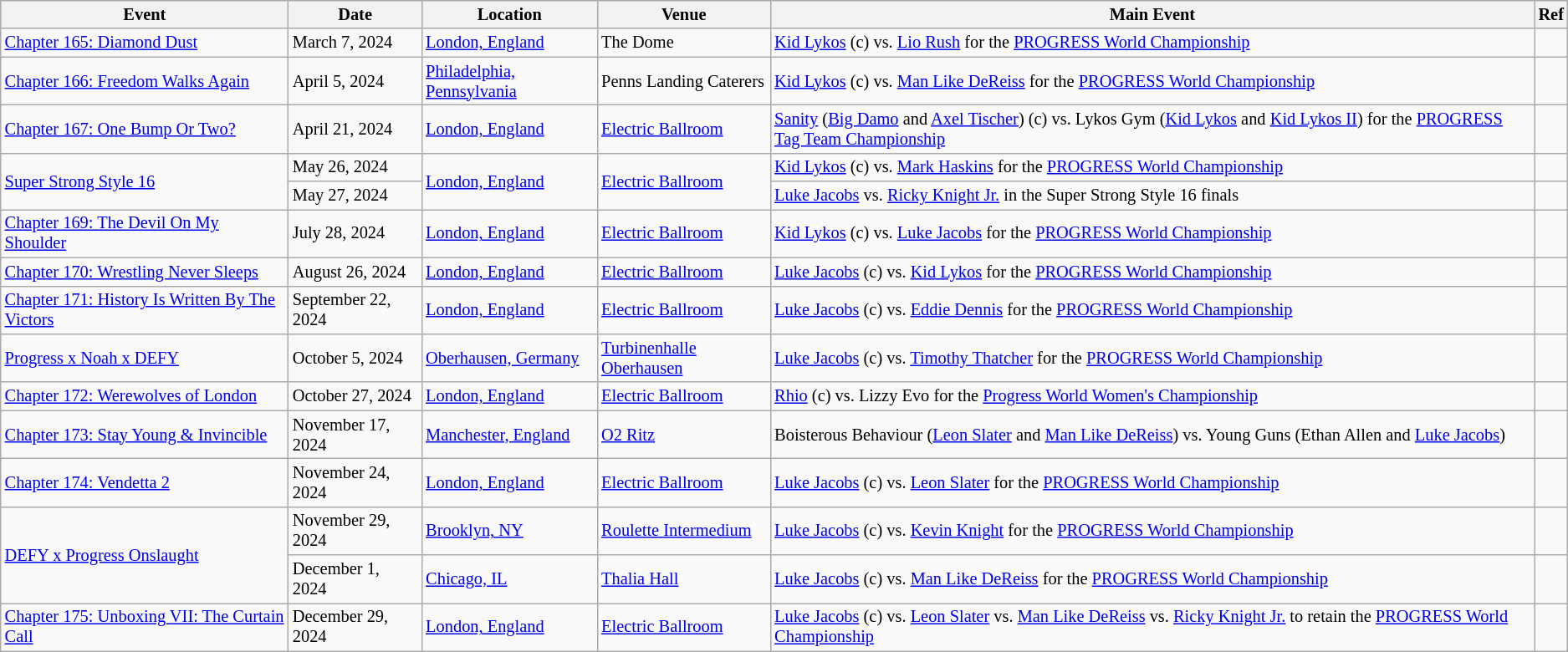<table class="wikitable" style="font-size:85%;">
<tr>
<th>Event</th>
<th>Date</th>
<th>Location</th>
<th>Venue</th>
<th>Main Event</th>
<th>Ref</th>
</tr>
<tr>
<td><a href='#'>Chapter 165: Diamond Dust</a></td>
<td>March 7, 2024</td>
<td><a href='#'>London, England</a></td>
<td>The Dome</td>
<td><a href='#'>Kid Lykos</a> (c) vs. <a href='#'>Lio Rush</a> for the <a href='#'>PROGRESS World Championship</a></td>
<td></td>
</tr>
<tr>
<td><a href='#'>Chapter 166: Freedom Walks Again</a></td>
<td>April 5, 2024</td>
<td><a href='#'>Philadelphia, Pennsylvania</a></td>
<td>Penns Landing Caterers</td>
<td><a href='#'>Kid Lykos</a> (c) vs. <a href='#'>Man Like DeReiss</a> for the <a href='#'>PROGRESS World Championship</a></td>
<td></td>
</tr>
<tr>
<td><a href='#'>Chapter 167: One Bump Or Two?</a></td>
<td>April 21, 2024</td>
<td><a href='#'>London, England</a></td>
<td><a href='#'>Electric Ballroom</a></td>
<td><a href='#'>Sanity</a> (<a href='#'>Big Damo</a> and <a href='#'>Axel Tischer</a>) (c) vs. Lykos Gym (<a href='#'>Kid Lykos</a> and <a href='#'>Kid Lykos II</a>) for the <a href='#'>PROGRESS Tag Team Championship</a></td>
<td></td>
</tr>
<tr>
<td rowspan="2"><a href='#'>Super Strong Style 16</a></td>
<td>May 26, 2024</td>
<td rowspan="2"><a href='#'>London, England</a></td>
<td rowspan="2"><a href='#'>Electric Ballroom</a></td>
<td><a href='#'>Kid Lykos</a> (c) vs. <a href='#'>Mark Haskins</a> for the <a href='#'>PROGRESS World Championship</a></td>
<td></td>
</tr>
<tr>
<td>May 27, 2024</td>
<td><a href='#'>Luke Jacobs</a> vs. <a href='#'>Ricky Knight Jr.</a> in the Super Strong Style 16 finals</td>
<td></td>
</tr>
<tr>
<td><a href='#'>Chapter 169: The Devil On My Shoulder</a></td>
<td>July 28, 2024</td>
<td><a href='#'>London, England</a></td>
<td><a href='#'>Electric Ballroom</a></td>
<td><a href='#'>Kid Lykos</a> (c) vs. <a href='#'>Luke Jacobs</a> for the <a href='#'>PROGRESS World Championship</a></td>
<td></td>
</tr>
<tr>
<td><a href='#'>Chapter 170: Wrestling Never Sleeps</a></td>
<td>August 26, 2024</td>
<td><a href='#'>London, England</a></td>
<td><a href='#'>Electric Ballroom</a></td>
<td><a href='#'>Luke Jacobs</a> (c) vs. <a href='#'>Kid Lykos</a> for the <a href='#'>PROGRESS World Championship</a></td>
<td></td>
</tr>
<tr>
<td><a href='#'>Chapter 171: History Is Written By The Victors</a></td>
<td>September 22, 2024</td>
<td><a href='#'>London, England</a></td>
<td><a href='#'>Electric Ballroom</a></td>
<td><a href='#'>Luke Jacobs</a> (c) vs. <a href='#'>Eddie Dennis</a>  for the <a href='#'>PROGRESS World Championship</a></td>
<td></td>
</tr>
<tr>
<td><a href='#'>Progress x Noah x DEFY</a></td>
<td>October 5, 2024</td>
<td><a href='#'>Oberhausen, Germany</a></td>
<td><a href='#'>Turbinenhalle Oberhausen</a></td>
<td><a href='#'>Luke Jacobs</a> (c) vs. <a href='#'>Timothy Thatcher</a> for the <a href='#'>PROGRESS World Championship</a></td>
<td></td>
</tr>
<tr>
<td><a href='#'>Chapter 172: Werewolves of London</a></td>
<td>October 27, 2024</td>
<td><a href='#'>London, England</a></td>
<td><a href='#'>Electric Ballroom</a></td>
<td><a href='#'>Rhio</a> (c) vs. Lizzy Evo for the <a href='#'>Progress World Women's Championship</a></td>
<td></td>
</tr>
<tr>
<td><a href='#'>Chapter 173: Stay Young & Invincible</a></td>
<td>November 17, 2024</td>
<td><a href='#'>Manchester, England</a></td>
<td><a href='#'>O2 Ritz</a></td>
<td>Boisterous Behaviour (<a href='#'>Leon Slater</a> and <a href='#'>Man Like DeReiss</a>) vs. Young Guns (Ethan Allen and <a href='#'>Luke Jacobs</a>)</td>
<td></td>
</tr>
<tr>
<td><a href='#'>Chapter 174: Vendetta 2</a></td>
<td>November 24, 2024</td>
<td><a href='#'>London, England</a></td>
<td><a href='#'>Electric Ballroom</a></td>
<td><a href='#'>Luke Jacobs</a> (c) vs. <a href='#'>Leon Slater</a> for the <a href='#'>PROGRESS World Championship</a></td>
<td></td>
</tr>
<tr>
<td rowspan="2"><a href='#'>DEFY x Progress Onslaught</a></td>
<td>November 29, 2024</td>
<td><a href='#'>Brooklyn, NY</a></td>
<td><a href='#'>Roulette Intermedium</a></td>
<td><a href='#'>Luke Jacobs</a> (c) vs. <a href='#'>Kevin Knight</a> for the <a href='#'>PROGRESS World Championship</a></td>
<td></td>
</tr>
<tr>
<td>December 1, 2024</td>
<td><a href='#'>Chicago, IL</a></td>
<td><a href='#'>Thalia Hall</a></td>
<td><a href='#'>Luke Jacobs</a> (c) vs. <a href='#'>Man Like DeReiss</a> for the <a href='#'>PROGRESS World Championship</a></td>
<td></td>
</tr>
<tr>
<td><a href='#'>Chapter 175: Unboxing VII: The Curtain Call</a></td>
<td>December 29, 2024</td>
<td><a href='#'>London, England</a></td>
<td><a href='#'>Electric Ballroom</a></td>
<td><a href='#'>Luke Jacobs</a> (c) vs. <a href='#'>Leon Slater</a> vs. <a href='#'>Man Like DeReiss</a> vs. <a href='#'>Ricky Knight Jr.</a> to retain the <a href='#'>PROGRESS World Championship</a></td>
<td></td>
</tr>
</table>
